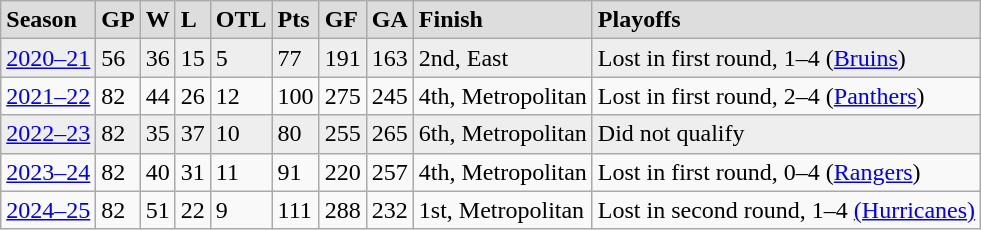<table class="wikitable">
<tr style="font-weight:bold; background:#ddd;">
<td>Season</td>
<td>GP</td>
<td>W</td>
<td>L</td>
<td>OTL</td>
<td>Pts</td>
<td>GF</td>
<td>GA</td>
<td>Finish</td>
<td>Playoffs</td>
</tr>
<tr style="background:#eee;">
<td><a href='#'>2020–21</a></td>
<td>56</td>
<td>36</td>
<td>15</td>
<td>5</td>
<td>77</td>
<td>191</td>
<td>163</td>
<td>2nd, East</td>
<td>Lost in first round, 1–4 (<a href='#'>Bruins</a>)</td>
</tr>
<tr>
<td><a href='#'>2021–22</a></td>
<td>82</td>
<td>44</td>
<td>26</td>
<td>12</td>
<td>100</td>
<td>275</td>
<td>245</td>
<td>4th, Metropolitan</td>
<td>Lost in first round, 2–4 (<a href='#'>Panthers</a>)</td>
</tr>
<tr style="background:#eee;">
<td><a href='#'>2022–23</a></td>
<td>82</td>
<td>35</td>
<td>37</td>
<td>10</td>
<td>80</td>
<td>255</td>
<td>265</td>
<td>6th, Metropolitan</td>
<td>Did not qualify</td>
</tr>
<tr>
<td><a href='#'>2023–24</a></td>
<td>82</td>
<td>40</td>
<td>31</td>
<td>11</td>
<td>91</td>
<td>220</td>
<td>257</td>
<td>4th, Metropolitan</td>
<td>Lost in first round, 0–4 (<a href='#'>Rangers</a>)</td>
</tr>
<tr>
<td><a href='#'>2024–25</a></td>
<td>82</td>
<td>51</td>
<td>22</td>
<td>9</td>
<td>111</td>
<td>288</td>
<td>232</td>
<td>1st, Metropolitan</td>
<td>Lost in second round, 1–4 <a href='#'>(Hurricanes)</a></td>
</tr>
</table>
